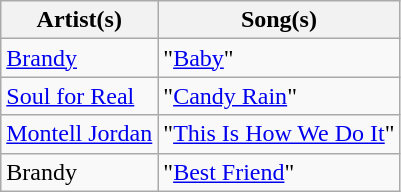<table class="wikitable">
<tr>
<th>Artist(s)</th>
<th>Song(s)</th>
</tr>
<tr>
<td><a href='#'>Brandy</a></td>
<td>"<a href='#'>Baby</a>"</td>
</tr>
<tr>
<td><a href='#'>Soul for Real</a></td>
<td>"<a href='#'>Candy Rain</a>"</td>
</tr>
<tr>
<td><a href='#'>Montell Jordan</a></td>
<td>"<a href='#'>This Is How We Do It</a>"</td>
</tr>
<tr>
<td>Brandy</td>
<td>"<a href='#'>Best Friend</a>"</td>
</tr>
</table>
